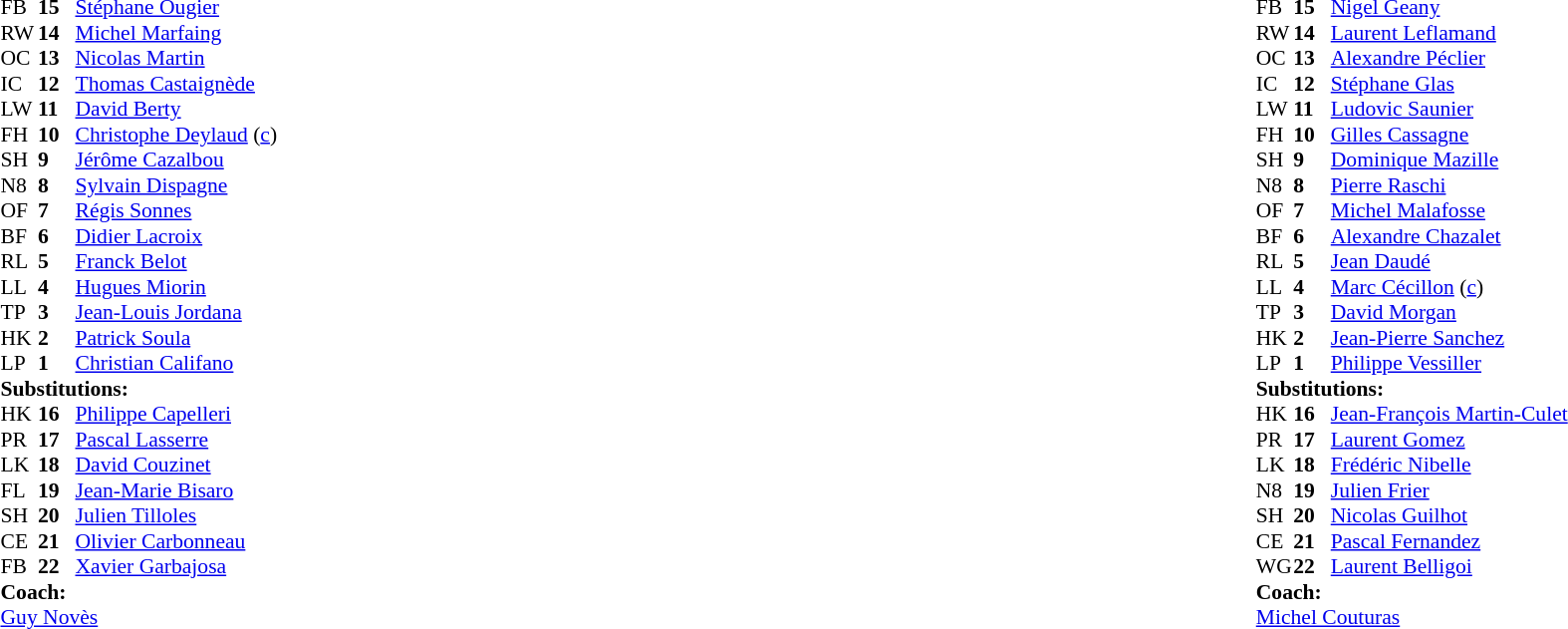<table width="100%">
<tr>
<td valign="top" width="50%"><br><table style="font-size: 90%" cellspacing="0" cellpadding="0">
<tr>
<th width="25"></th>
<th width="25"></th>
</tr>
<tr>
<td>FB</td>
<td><strong>15</strong></td>
<td> <a href='#'>Stéphane Ougier</a></td>
</tr>
<tr>
<td>RW</td>
<td><strong>14</strong></td>
<td> <a href='#'>Michel Marfaing</a></td>
</tr>
<tr>
<td>OC</td>
<td><strong>13</strong></td>
<td> <a href='#'>Nicolas Martin</a></td>
<td></td>
</tr>
<tr>
<td>IC</td>
<td><strong>12</strong></td>
<td> <a href='#'>Thomas Castaignède</a></td>
</tr>
<tr>
<td>LW</td>
<td><strong>11</strong></td>
<td> <a href='#'>David Berty</a></td>
</tr>
<tr>
<td>FH</td>
<td><strong>10</strong></td>
<td> <a href='#'>Christophe Deylaud</a> (<a href='#'>c</a>)</td>
</tr>
<tr>
<td>SH</td>
<td><strong>9</strong></td>
<td> <a href='#'>Jérôme Cazalbou</a></td>
</tr>
<tr>
<td>N8</td>
<td><strong>8</strong></td>
<td> <a href='#'>Sylvain Dispagne</a></td>
<td></td>
</tr>
<tr>
<td>OF</td>
<td><strong>7</strong></td>
<td> <a href='#'>Régis Sonnes</a></td>
</tr>
<tr>
<td>BF</td>
<td><strong>6</strong></td>
<td> <a href='#'>Didier Lacroix</a></td>
</tr>
<tr>
<td>RL</td>
<td><strong>5</strong></td>
<td> <a href='#'>Franck Belot</a></td>
</tr>
<tr>
<td>LL</td>
<td><strong>4</strong></td>
<td> <a href='#'>Hugues Miorin</a></td>
<td></td>
</tr>
<tr>
<td>TP</td>
<td><strong>3</strong></td>
<td> <a href='#'>Jean-Louis Jordana</a></td>
<td></td>
</tr>
<tr>
<td>HK</td>
<td><strong>2</strong></td>
<td> <a href='#'>Patrick Soula</a></td>
</tr>
<tr>
<td>LP</td>
<td><strong>1</strong></td>
<td> <a href='#'>Christian Califano</a></td>
<td></td>
</tr>
<tr>
<td colspan=3><strong>Substitutions:</strong></td>
</tr>
<tr>
<td>HK</td>
<td><strong>16</strong></td>
<td> <a href='#'>Philippe Capelleri</a></td>
</tr>
<tr>
<td>PR</td>
<td><strong>17</strong></td>
<td> <a href='#'>Pascal Lasserre</a></td>
<td></td>
</tr>
<tr>
<td>LK</td>
<td><strong>18</strong></td>
<td> <a href='#'>David Couzinet</a></td>
</tr>
<tr>
<td>FL</td>
<td><strong>19</strong></td>
<td> <a href='#'>Jean-Marie Bisaro</a></td>
</tr>
<tr>
<td>SH</td>
<td><strong>20</strong></td>
<td> <a href='#'>Julien Tilloles</a></td>
</tr>
<tr>
<td>CE</td>
<td><strong>21</strong></td>
<td> <a href='#'>Olivier Carbonneau</a></td>
<td></td>
</tr>
<tr>
<td>FB</td>
<td><strong>22</strong></td>
<td> <a href='#'>Xavier Garbajosa</a></td>
</tr>
<tr>
<td colspan="3"><strong>Coach:</strong></td>
</tr>
<tr>
<td colspan="4"> <a href='#'>Guy Novès</a></td>
</tr>
</table>
</td>
<td valign="top" width="50%"><br><table style="font-size: 90%" cellspacing="0" cellpadding="0" align="center">
<tr>
<th width="25"></th>
<th width="25"></th>
</tr>
<tr>
<td>FB</td>
<td><strong>15</strong></td>
<td> <a href='#'>Nigel Geany</a></td>
</tr>
<tr>
<td>RW</td>
<td><strong>14</strong></td>
<td> <a href='#'>Laurent Leflamand</a></td>
</tr>
<tr>
<td>OC</td>
<td><strong>13</strong></td>
<td> <a href='#'>Alexandre Péclier</a></td>
</tr>
<tr>
<td>IC</td>
<td><strong>12</strong></td>
<td> <a href='#'>Stéphane Glas</a></td>
<td></td>
</tr>
<tr>
<td>LW</td>
<td><strong>11</strong></td>
<td> <a href='#'>Ludovic Saunier</a></td>
</tr>
<tr>
<td>FH</td>
<td><strong>10</strong></td>
<td> <a href='#'>Gilles Cassagne</a></td>
</tr>
<tr>
<td>SH</td>
<td><strong>9</strong></td>
<td> <a href='#'>Dominique Mazille</a></td>
</tr>
<tr>
<td>N8</td>
<td><strong>8</strong></td>
<td> <a href='#'>Pierre Raschi</a></td>
<td></td>
</tr>
<tr>
<td>OF</td>
<td><strong>7</strong></td>
<td> <a href='#'>Michel Malafosse</a></td>
</tr>
<tr>
<td>BF</td>
<td><strong>6</strong></td>
<td> <a href='#'>Alexandre Chazalet</a></td>
</tr>
<tr>
<td>RL</td>
<td><strong>5</strong></td>
<td> <a href='#'>Jean Daudé</a></td>
<td></td>
</tr>
<tr>
<td>LL</td>
<td><strong>4</strong></td>
<td> <a href='#'>Marc Cécillon</a> (<a href='#'>c</a>)</td>
</tr>
<tr>
<td>TP</td>
<td><strong>3</strong></td>
<td> <a href='#'>David Morgan</a></td>
<td></td>
</tr>
<tr>
<td>HK</td>
<td><strong>2</strong></td>
<td> <a href='#'>Jean-Pierre Sanchez</a></td>
</tr>
<tr>
<td>LP</td>
<td><strong>1</strong></td>
<td> <a href='#'>Philippe Vessiller</a></td>
</tr>
<tr>
<td colspan=3><strong>Substitutions:</strong></td>
</tr>
<tr>
<td>HK</td>
<td><strong>16</strong></td>
<td> <a href='#'>Jean-François Martin-Culet</a></td>
</tr>
<tr>
<td>PR</td>
<td><strong>17</strong></td>
<td> <a href='#'>Laurent Gomez</a></td>
<td></td>
</tr>
<tr>
<td>LK</td>
<td><strong>18</strong></td>
<td> <a href='#'>Frédéric Nibelle</a></td>
<td></td>
</tr>
<tr>
<td>N8</td>
<td><strong>19</strong></td>
<td> <a href='#'>Julien Frier</a></td>
<td></td>
</tr>
<tr>
<td>SH</td>
<td><strong>20</strong></td>
<td> <a href='#'>Nicolas Guilhot</a></td>
</tr>
<tr>
<td>CE</td>
<td><strong>21</strong></td>
<td> <a href='#'>Pascal Fernandez</a></td>
<td></td>
</tr>
<tr>
<td>WG</td>
<td><strong>22</strong></td>
<td> <a href='#'>Laurent Belligoi</a></td>
</tr>
<tr>
<td colspan="3"><strong>Coach:</strong></td>
</tr>
<tr>
<td colspan="4"> <a href='#'>Michel Couturas</a></td>
</tr>
</table>
</td>
</tr>
</table>
